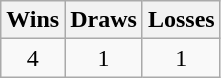<table class="wikitable">
<tr>
<th>Wins</th>
<th>Draws</th>
<th>Losses</th>
</tr>
<tr>
<td align=center>4</td>
<td align=center>1</td>
<td align=center>1</td>
</tr>
</table>
